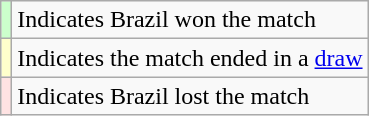<table class="wikitable plainrowheaders">
<tr>
<th scope="row" style="text-align:center; background:#CCFFCC"></th>
<td>Indicates Brazil won the match</td>
</tr>
<tr>
<th scope="row" style="text-align:center; background:#FFFFCC"></th>
<td>Indicates the match ended in a <a href='#'>draw</a></td>
</tr>
<tr>
<th scope="row" style="text-align:center; background:#FFE3E3"></th>
<td>Indicates Brazil lost the match</td>
</tr>
</table>
